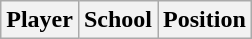<table class="wikitable sortable">
<tr>
<th>Player</th>
<th>School</th>
<th>Position</th>
</tr>
</table>
